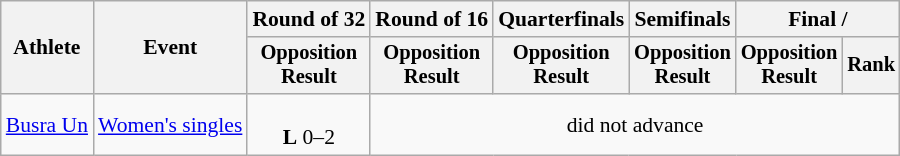<table class="wikitable" style="font-size:90%;">
<tr>
<th rowspan=2>Athlete</th>
<th rowspan=2>Event</th>
<th>Round of 32</th>
<th>Round of 16</th>
<th>Quarterfinals</th>
<th>Semifinals</th>
<th colspan=2>Final / </th>
</tr>
<tr style="font-size:95%">
<th>Opposition<br>Result</th>
<th>Opposition<br>Result</th>
<th>Opposition<br>Result</th>
<th>Opposition<br>Result</th>
<th>Opposition<br>Result</th>
<th>Rank</th>
</tr>
<tr align=center>
<td align=left><a href='#'>Busra Un</a></td>
<td align=left><a href='#'>Women's singles</a></td>
<td><br><strong>L</strong> 0–2</td>
<td colspan=5>did not advance</td>
</tr>
</table>
